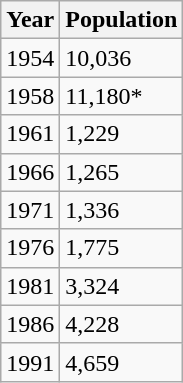<table class="wikitable">
<tr>
<th>Year</th>
<th>Population</th>
</tr>
<tr>
<td>1954</td>
<td>10,036</td>
</tr>
<tr>
<td>1958</td>
<td>11,180*</td>
</tr>
<tr>
<td>1961</td>
<td>1,229</td>
</tr>
<tr>
<td>1966</td>
<td>1,265</td>
</tr>
<tr>
<td>1971</td>
<td>1,336</td>
</tr>
<tr>
<td>1976</td>
<td>1,775</td>
</tr>
<tr>
<td>1981</td>
<td>3,324</td>
</tr>
<tr>
<td>1986</td>
<td>4,228</td>
</tr>
<tr>
<td>1991</td>
<td>4,659</td>
</tr>
</table>
